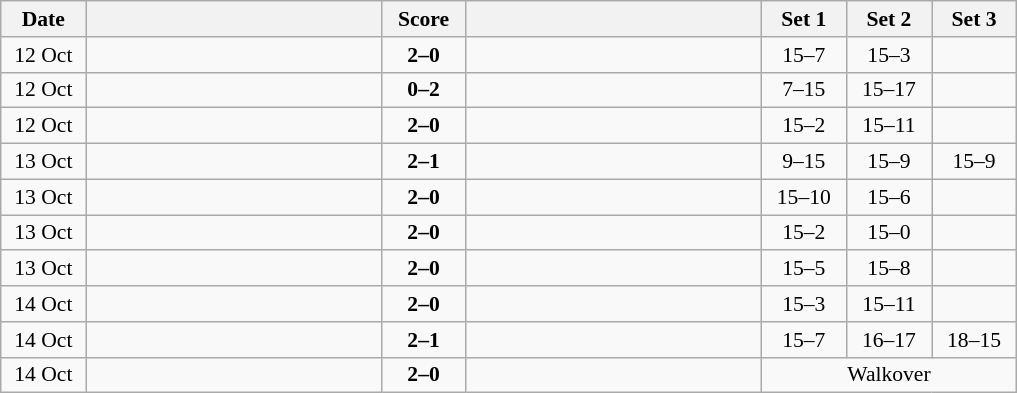<table class="wikitable" style="text-align: center; font-size:90% ">
<tr>
<th width="50">Date</th>
<th align="right" width="190"></th>
<th width="50">Score</th>
<th align="left" width="190"></th>
<th width="50">Set 1</th>
<th width="50">Set 2</th>
<th width="50">Set 3</th>
</tr>
<tr>
<td>12 Oct</td>
<td align=right><strong></strong></td>
<td align=center><strong>2–0</strong></td>
<td align=left></td>
<td>15–7</td>
<td>15–3</td>
<td></td>
</tr>
<tr>
<td>12 Oct</td>
<td align=right></td>
<td align=center><strong>0–2</strong></td>
<td align=left><strong></strong></td>
<td>7–15</td>
<td>15–17</td>
<td></td>
</tr>
<tr>
<td>12 Oct</td>
<td align=right><strong></strong></td>
<td align=center><strong>2–0</strong></td>
<td align=left></td>
<td>15–2</td>
<td>15–11</td>
<td></td>
</tr>
<tr>
<td>13 Oct</td>
<td align=right><strong></strong></td>
<td align=center><strong>2–1</strong></td>
<td align=left></td>
<td>9–15</td>
<td>15–9</td>
<td>15–9</td>
</tr>
<tr>
<td>13 Oct</td>
<td align=right><strong></strong></td>
<td align=center><strong>2–0</strong></td>
<td align=left></td>
<td>15–10</td>
<td>15–6</td>
<td></td>
</tr>
<tr>
<td>13 Oct</td>
<td align=right><strong></strong></td>
<td align=center><strong>2–0</strong></td>
<td align=left></td>
<td>15–2</td>
<td>15–0</td>
<td></td>
</tr>
<tr>
<td>13 Oct</td>
<td align=right><strong></strong></td>
<td align=center><strong>2–0</strong></td>
<td align=left></td>
<td>15–5</td>
<td>15–8</td>
<td></td>
</tr>
<tr>
<td>14 Oct</td>
<td align=right><strong></strong></td>
<td align=center><strong>2–0</strong></td>
<td align=left></td>
<td>15–3</td>
<td>15–11</td>
<td></td>
</tr>
<tr>
<td>14 Oct</td>
<td align=right><strong></strong></td>
<td align=center><strong>2–1</strong></td>
<td align=left></td>
<td>15–7</td>
<td>16–17</td>
<td>18–15</td>
</tr>
<tr>
<td>14 Oct</td>
<td align=right><strong></strong></td>
<td align=center><strong>2–0</strong></td>
<td align=left></td>
<td colspan=3>Walkover</td>
</tr>
</table>
